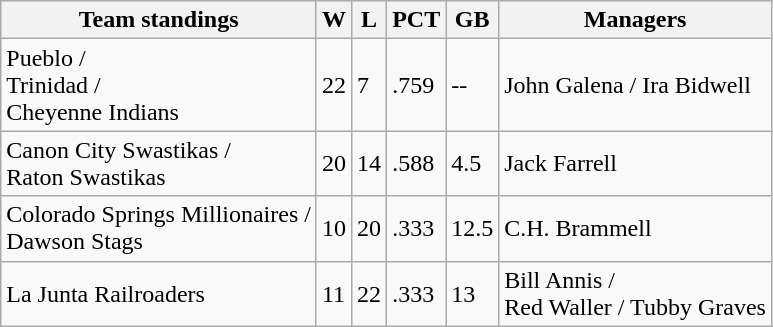<table class="wikitable">
<tr>
<th>Team standings</th>
<th>W</th>
<th>L</th>
<th>PCT</th>
<th>GB</th>
<th>Managers</th>
</tr>
<tr>
<td>Pueblo /<br> Trinidad /<br> Cheyenne Indians</td>
<td>22</td>
<td>7</td>
<td>.759</td>
<td>--</td>
<td>John Galena / Ira Bidwell</td>
</tr>
<tr>
<td>Canon City Swastikas /<br> Raton Swastikas</td>
<td>20</td>
<td>14</td>
<td>.588</td>
<td>4.5</td>
<td>Jack Farrell</td>
</tr>
<tr>
<td>Colorado Springs Millionaires /<br> Dawson Stags</td>
<td>10</td>
<td>20</td>
<td>.333</td>
<td>12.5</td>
<td>C.H. Brammell</td>
</tr>
<tr>
<td>La Junta Railroaders</td>
<td>11</td>
<td>22</td>
<td>.333</td>
<td>13</td>
<td>Bill Annis /<br> Red Waller / Tubby Graves</td>
</tr>
</table>
